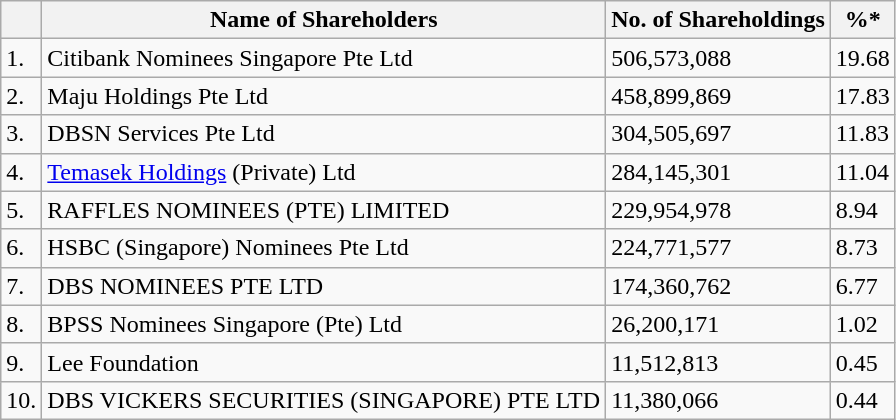<table class="wikitable">
<tr>
<th></th>
<th>Name of Shareholders</th>
<th>No. of Shareholdings</th>
<th>%*</th>
</tr>
<tr>
<td>1.</td>
<td>Citibank Nominees Singapore Pte Ltd</td>
<td>506,573,088</td>
<td>19.68</td>
</tr>
<tr>
<td>2.</td>
<td>Maju Holdings Pte Ltd</td>
<td>458,899,869</td>
<td>17.83</td>
</tr>
<tr>
<td>3.</td>
<td>DBSN Services Pte Ltd</td>
<td>304,505,697</td>
<td>11.83</td>
</tr>
<tr>
<td>4.</td>
<td><a href='#'>Temasek Holdings</a> (Private) Ltd</td>
<td>284,145,301</td>
<td>11.04</td>
</tr>
<tr>
<td>5.</td>
<td>RAFFLES NOMINEES (PTE) LIMITED</td>
<td>229,954,978</td>
<td>8.94</td>
</tr>
<tr>
<td>6.</td>
<td>HSBC (Singapore) Nominees Pte Ltd</td>
<td>224,771,577</td>
<td>8.73</td>
</tr>
<tr>
<td>7.</td>
<td>DBS NOMINEES PTE LTD</td>
<td>174,360,762</td>
<td>6.77</td>
</tr>
<tr>
<td>8.</td>
<td>BPSS Nominees Singapore (Pte) Ltd</td>
<td>26,200,171</td>
<td>1.02</td>
</tr>
<tr>
<td>9.</td>
<td>Lee Foundation</td>
<td>11,512,813</td>
<td>0.45</td>
</tr>
<tr>
<td>10.</td>
<td>DBS VICKERS SECURITIES (SINGAPORE) PTE LTD</td>
<td>11,380,066</td>
<td>0.44</td>
</tr>
</table>
